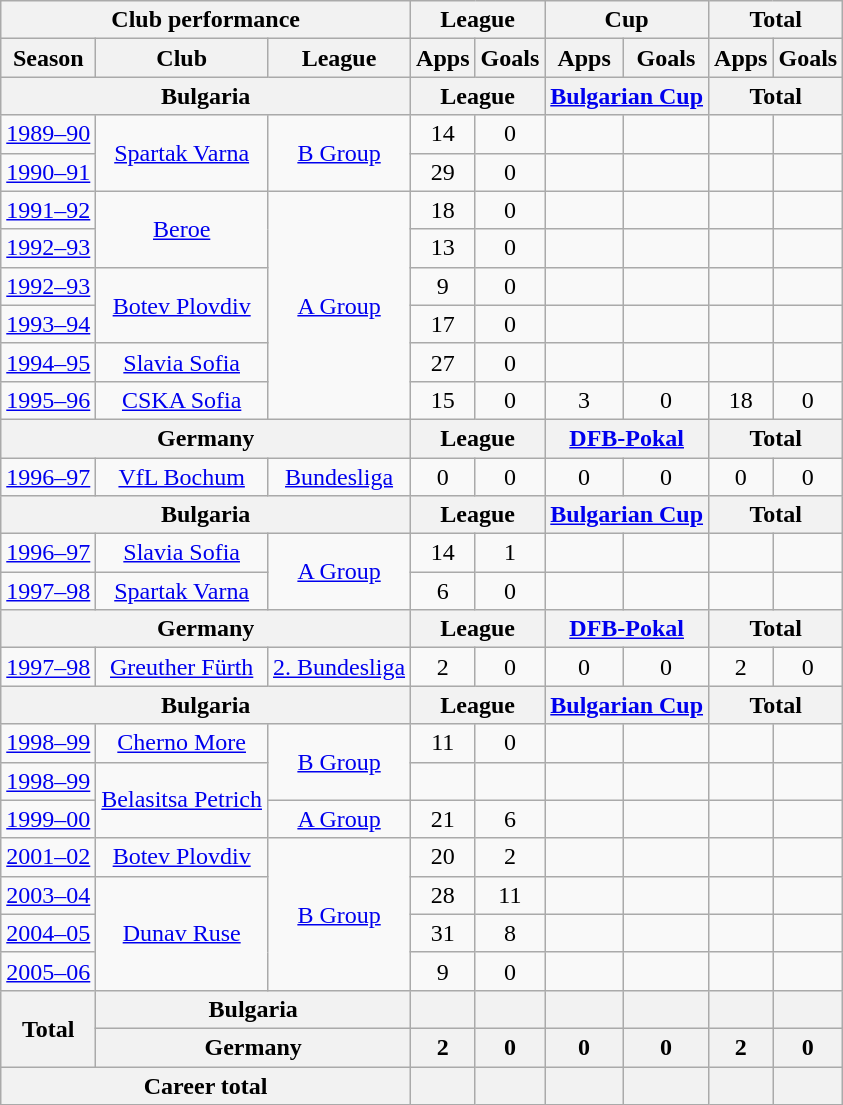<table class="wikitable" style="text-align:center">
<tr>
<th colspan=3>Club performance</th>
<th colspan=2>League</th>
<th colspan=2>Cup</th>
<th colspan=2>Total</th>
</tr>
<tr>
<th>Season</th>
<th>Club</th>
<th>League</th>
<th>Apps</th>
<th>Goals</th>
<th>Apps</th>
<th>Goals</th>
<th>Apps</th>
<th>Goals</th>
</tr>
<tr>
<th colspan=3>Bulgaria</th>
<th colspan=2>League</th>
<th colspan=2><a href='#'>Bulgarian Cup</a></th>
<th colspan=2>Total</th>
</tr>
<tr>
<td><a href='#'>1989–90</a></td>
<td rowspan="2"><a href='#'>Spartak Varna</a></td>
<td rowspan="2"><a href='#'>B Group</a></td>
<td>14</td>
<td>0</td>
<td></td>
<td></td>
<td></td>
<td></td>
</tr>
<tr>
<td><a href='#'>1990–91</a></td>
<td>29</td>
<td>0</td>
<td></td>
<td></td>
<td></td>
<td></td>
</tr>
<tr>
<td><a href='#'>1991–92</a></td>
<td rowspan="2"><a href='#'>Beroe</a></td>
<td rowspan="6"><a href='#'>A Group</a></td>
<td>18</td>
<td>0</td>
<td></td>
<td></td>
<td></td>
<td></td>
</tr>
<tr>
<td><a href='#'>1992–93</a></td>
<td>13</td>
<td>0</td>
<td></td>
<td></td>
<td></td>
<td></td>
</tr>
<tr>
<td><a href='#'>1992–93</a></td>
<td rowspan="2"><a href='#'>Botev Plovdiv</a></td>
<td>9</td>
<td>0</td>
<td></td>
<td></td>
<td></td>
<td></td>
</tr>
<tr>
<td><a href='#'>1993–94</a></td>
<td>17</td>
<td>0</td>
<td></td>
<td></td>
<td></td>
<td></td>
</tr>
<tr>
<td><a href='#'>1994–95</a></td>
<td><a href='#'>Slavia Sofia</a></td>
<td>27</td>
<td>0</td>
<td></td>
<td></td>
<td></td>
<td></td>
</tr>
<tr>
<td><a href='#'>1995–96</a></td>
<td><a href='#'>CSKA Sofia</a></td>
<td>15</td>
<td>0</td>
<td>3</td>
<td>0</td>
<td>18</td>
<td>0</td>
</tr>
<tr>
<th colspan=3>Germany</th>
<th colspan=2>League</th>
<th colspan=2><a href='#'>DFB-Pokal</a></th>
<th colspan=2>Total</th>
</tr>
<tr>
<td><a href='#'>1996–97</a></td>
<td><a href='#'>VfL Bochum</a></td>
<td><a href='#'>Bundesliga</a></td>
<td>0</td>
<td>0</td>
<td>0</td>
<td>0</td>
<td>0</td>
<td>0</td>
</tr>
<tr>
<th colspan=3>Bulgaria</th>
<th colspan=2>League</th>
<th colspan=2><a href='#'>Bulgarian Cup</a></th>
<th colspan=2>Total</th>
</tr>
<tr>
<td><a href='#'>1996–97</a></td>
<td><a href='#'>Slavia Sofia</a></td>
<td rowspan="2"><a href='#'>A Group</a></td>
<td>14</td>
<td>1</td>
<td></td>
<td></td>
<td></td>
<td></td>
</tr>
<tr>
<td><a href='#'>1997–98</a></td>
<td><a href='#'>Spartak Varna</a></td>
<td>6</td>
<td>0</td>
<td></td>
<td></td>
<td></td>
<td></td>
</tr>
<tr>
<th colspan=3>Germany</th>
<th colspan=2>League</th>
<th colspan=2><a href='#'>DFB-Pokal</a></th>
<th colspan=2>Total</th>
</tr>
<tr>
<td><a href='#'>1997–98</a></td>
<td><a href='#'>Greuther Fürth</a></td>
<td><a href='#'>2. Bundesliga</a></td>
<td>2</td>
<td>0</td>
<td>0</td>
<td>0</td>
<td>2</td>
<td>0</td>
</tr>
<tr>
<th colspan=3>Bulgaria</th>
<th colspan=2>League</th>
<th colspan=2><a href='#'>Bulgarian Cup</a></th>
<th colspan=2>Total</th>
</tr>
<tr>
<td><a href='#'>1998–99</a></td>
<td><a href='#'>Cherno More</a></td>
<td rowspan="2"><a href='#'>B Group</a></td>
<td>11</td>
<td>0</td>
<td></td>
<td></td>
<td></td>
<td></td>
</tr>
<tr>
<td><a href='#'>1998–99</a></td>
<td rowspan="2"><a href='#'>Belasitsa Petrich</a></td>
<td></td>
<td></td>
<td></td>
<td></td>
<td></td>
<td></td>
</tr>
<tr>
<td><a href='#'>1999–00</a></td>
<td><a href='#'>A Group</a></td>
<td>21</td>
<td>6</td>
<td></td>
<td></td>
<td></td>
<td></td>
</tr>
<tr>
<td><a href='#'>2001–02</a></td>
<td><a href='#'>Botev Plovdiv</a></td>
<td rowspan="4"><a href='#'>B Group</a></td>
<td>20</td>
<td>2</td>
<td></td>
<td></td>
<td></td>
<td></td>
</tr>
<tr>
<td><a href='#'>2003–04</a></td>
<td rowspan="3"><a href='#'>Dunav Ruse</a></td>
<td>28</td>
<td>11</td>
<td></td>
<td></td>
<td></td>
<td></td>
</tr>
<tr>
<td><a href='#'>2004–05</a></td>
<td>31</td>
<td>8</td>
<td></td>
<td></td>
<td></td>
<td></td>
</tr>
<tr>
<td><a href='#'>2005–06</a></td>
<td>9</td>
<td>0</td>
<td></td>
<td></td>
<td></td>
<td></td>
</tr>
<tr>
<th rowspan=2>Total</th>
<th colspan=2>Bulgaria</th>
<th></th>
<th></th>
<th></th>
<th></th>
<th></th>
<th></th>
</tr>
<tr>
<th colspan=2>Germany</th>
<th>2</th>
<th>0</th>
<th>0</th>
<th>0</th>
<th>2</th>
<th>0</th>
</tr>
<tr>
<th colspan=3>Career total</th>
<th></th>
<th></th>
<th></th>
<th></th>
<th></th>
<th></th>
</tr>
</table>
